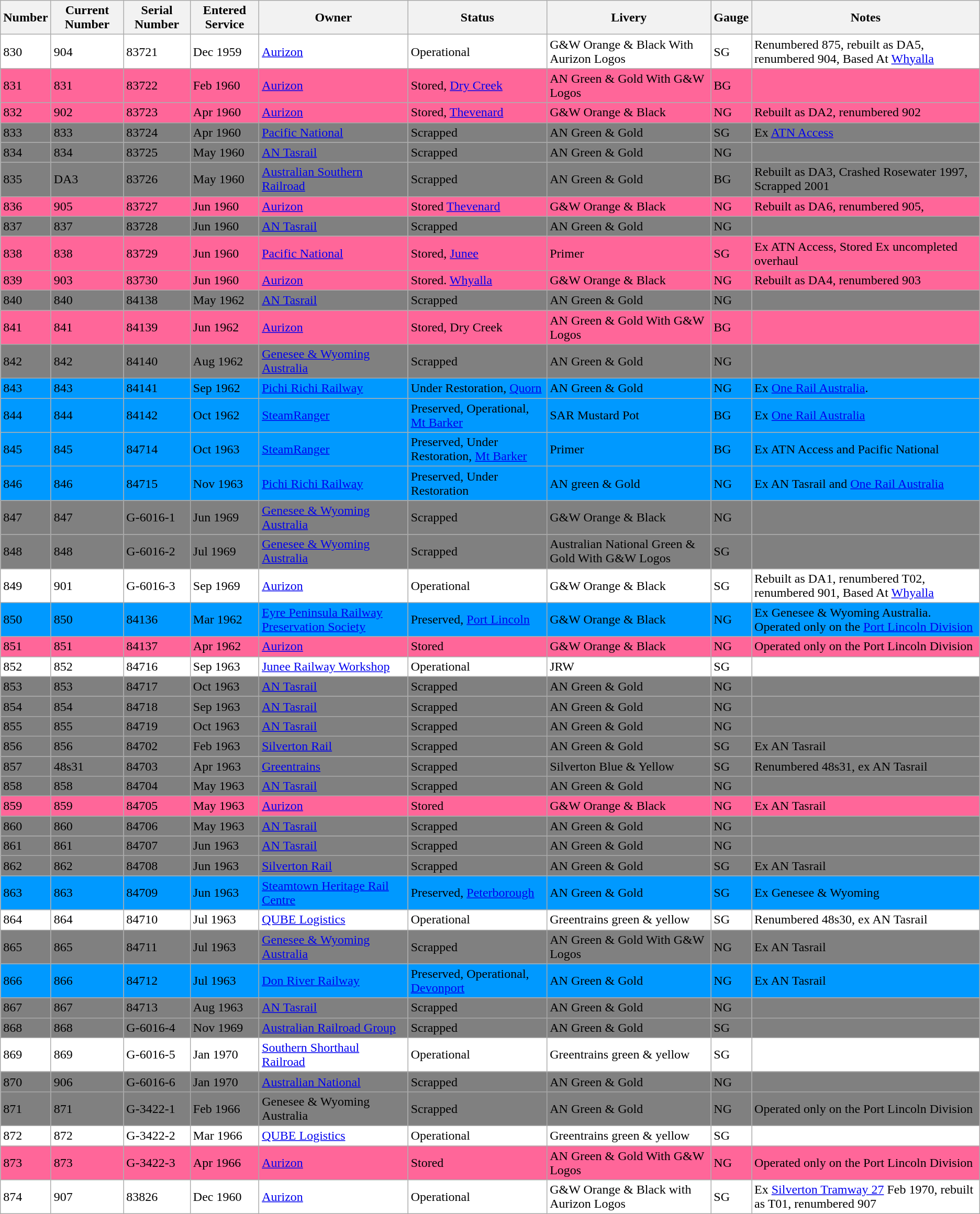<table class="wikitable sortable">
<tr>
<th>Number</th>
<th>Current Number</th>
<th>Serial Number</th>
<th>Entered Service</th>
<th>Owner</th>
<th>Status</th>
<th>Livery</th>
<th>Gauge</th>
<th>Notes</th>
</tr>
<tr bgcolor="#FFFFFF">
<td>830</td>
<td>904</td>
<td>83721</td>
<td>Dec 1959</td>
<td><a href='#'>Aurizon</a></td>
<td>Operational</td>
<td>G&W Orange & Black With Aurizon Logos</td>
<td>SG</td>
<td>Renumbered 875, rebuilt as DA5, renumbered 904, Based At <a href='#'>Whyalla</a></td>
</tr>
<tr bgcolor="#FF6699">
<td>831</td>
<td>831</td>
<td>83722</td>
<td>Feb 1960</td>
<td><a href='#'>Aurizon</a></td>
<td>Stored, <a href='#'>Dry Creek</a></td>
<td>AN Green & Gold With G&W Logos</td>
<td>BG</td>
<td></td>
</tr>
<tr bgcolor="#FF6699">
<td>832</td>
<td>902</td>
<td>83723</td>
<td>Apr 1960</td>
<td><a href='#'>Aurizon</a></td>
<td>Stored, <a href='#'>Thevenard</a></td>
<td>G&W Orange & Black</td>
<td>NG</td>
<td>Rebuilt as DA2, renumbered 902</td>
</tr>
<tr bgcolor="#808080">
<td>833</td>
<td>833</td>
<td>83724</td>
<td>Apr 1960</td>
<td><a href='#'>Pacific National</a></td>
<td>Scrapped</td>
<td>AN Green & Gold</td>
<td>SG</td>
<td>Ex <a href='#'>ATN Access</a></td>
</tr>
<tr bgcolor="#808080">
<td>834</td>
<td>834</td>
<td>83725</td>
<td>May 1960</td>
<td><a href='#'>AN Tasrail</a></td>
<td>Scrapped</td>
<td>AN Green & Gold</td>
<td>NG</td>
<td></td>
</tr>
<tr bgcolor="#808080">
<td>835</td>
<td>DA3</td>
<td>83726</td>
<td>May 1960</td>
<td><a href='#'>Australian Southern Railroad</a></td>
<td>Scrapped</td>
<td>AN Green & Gold</td>
<td>BG</td>
<td>Rebuilt as DA3, Crashed Rosewater 1997, Scrapped 2001</td>
</tr>
<tr bgcolor="#FF6699">
<td>836</td>
<td>905</td>
<td>83727</td>
<td>Jun 1960</td>
<td><a href='#'>Aurizon</a></td>
<td>Stored <a href='#'>Thevenard</a></td>
<td>G&W Orange & Black</td>
<td>NG</td>
<td>Rebuilt as DA6, renumbered 905,</td>
</tr>
<tr bgcolor="#808080">
<td>837</td>
<td>837</td>
<td>83728</td>
<td>Jun 1960</td>
<td><a href='#'>AN Tasrail</a></td>
<td>Scrapped</td>
<td>AN Green & Gold</td>
<td>NG</td>
<td></td>
</tr>
<tr bgcolor="#FF6699">
<td>838</td>
<td>838</td>
<td>83729</td>
<td>Jun 1960</td>
<td><a href='#'>Pacific National</a></td>
<td>Stored, <a href='#'>Junee</a></td>
<td>Primer</td>
<td>SG</td>
<td>Ex ATN Access, Stored Ex uncompleted overhaul</td>
</tr>
<tr bgcolor="#FF6699">
<td>839</td>
<td>903</td>
<td>83730</td>
<td>Jun 1960</td>
<td><a href='#'>Aurizon</a></td>
<td>Stored. <a href='#'>Whyalla</a></td>
<td>G&W Orange & Black</td>
<td>NG</td>
<td>Rebuilt as DA4, renumbered 903</td>
</tr>
<tr bgcolor="#808080">
<td>840</td>
<td>840</td>
<td>84138</td>
<td>May 1962</td>
<td><a href='#'>AN Tasrail</a></td>
<td>Scrapped</td>
<td>AN Green & Gold</td>
<td>NG</td>
<td></td>
</tr>
<tr bgcolor="#FF6699">
<td>841</td>
<td>841</td>
<td>84139</td>
<td>Jun 1962</td>
<td><a href='#'>Aurizon</a></td>
<td>Stored, Dry Creek</td>
<td>AN Green & Gold With G&W Logos</td>
<td>BG</td>
<td></td>
</tr>
<tr bgcolor="#808080">
<td>842</td>
<td>842</td>
<td>84140</td>
<td>Aug 1962</td>
<td><a href='#'>Genesee & Wyoming Australia</a></td>
<td>Scrapped</td>
<td>AN Green & Gold</td>
<td>NG</td>
<td></td>
</tr>
<tr bgcolor="#0099FF">
<td>843</td>
<td>843</td>
<td>84141</td>
<td>Sep 1962</td>
<td><a href='#'>Pichi Richi Railway</a></td>
<td>Under Restoration, <a href='#'>Quorn</a></td>
<td>AN Green & Gold</td>
<td>NG</td>
<td>Ex <a href='#'>One Rail Australia</a>.</td>
</tr>
<tr bgcolor="#0099FF">
<td>844</td>
<td>844</td>
<td>84142</td>
<td>Oct 1962</td>
<td><a href='#'>SteamRanger</a></td>
<td>Preserved, Operational, <a href='#'>Mt Barker</a></td>
<td>SAR Mustard Pot</td>
<td>BG</td>
<td>Ex <a href='#'>One Rail Australia</a></td>
</tr>
<tr bgcolor="#0099FF">
<td>845</td>
<td>845</td>
<td>84714</td>
<td>Oct 1963</td>
<td><a href='#'>SteamRanger</a></td>
<td>Preserved, Under Restoration, <a href='#'>Mt Barker</a></td>
<td>Primer</td>
<td>BG</td>
<td>Ex ATN Access and Pacific National</td>
</tr>
<tr bgcolor="#0099FF">
<td>846</td>
<td>846</td>
<td>84715</td>
<td>Nov 1963</td>
<td><a href='#'>Pichi Richi Railway</a></td>
<td>Preserved, Under Restoration</td>
<td>AN green & Gold</td>
<td>NG</td>
<td>Ex AN Tasrail and <a href='#'>One Rail Australia</a></td>
</tr>
<tr bgcolor="#808080">
<td>847</td>
<td>847</td>
<td>G-6016-1</td>
<td>Jun 1969</td>
<td><a href='#'>Genesee & Wyoming Australia</a></td>
<td>Scrapped</td>
<td>G&W Orange & Black</td>
<td>NG</td>
<td></td>
</tr>
<tr bgcolor="#808080">
<td>848</td>
<td>848</td>
<td>G-6016-2</td>
<td>Jul 1969</td>
<td><a href='#'>Genesee & Wyoming Australia</a></td>
<td>Scrapped</td>
<td>Australian National Green & Gold With G&W Logos</td>
<td>SG</td>
<td></td>
</tr>
<tr bgcolor="#FFFFFF">
<td>849</td>
<td>901</td>
<td>G-6016-3</td>
<td>Sep 1969</td>
<td><a href='#'>Aurizon</a></td>
<td>Operational</td>
<td>G&W Orange & Black</td>
<td>SG</td>
<td>Rebuilt as DA1, renumbered T02, renumbered 901, Based At <a href='#'>Whyalla</a></td>
</tr>
<tr bgcolor="#0099FF">
<td>850</td>
<td>850</td>
<td>84136</td>
<td>Mar 1962</td>
<td><a href='#'>Eyre Peninsula Railway Preservation Society</a></td>
<td>Preserved, <a href='#'>Port Lincoln</a></td>
<td>G&W Orange & Black</td>
<td>NG</td>
<td>Ex Genesee & Wyoming Australia. Operated only on the <a href='#'>Port Lincoln Division</a></td>
</tr>
<tr bgcolor="#FF6699">
<td>851</td>
<td>851</td>
<td>84137</td>
<td>Apr 1962</td>
<td><a href='#'>Aurizon</a></td>
<td>Stored</td>
<td>G&W Orange & Black</td>
<td>NG</td>
<td>Operated only on the Port Lincoln Division</td>
</tr>
<tr bgcolor="#FFFFFF">
<td>852</td>
<td>852</td>
<td>84716</td>
<td>Sep 1963</td>
<td><a href='#'>Junee Railway Workshop</a></td>
<td>Operational</td>
<td>JRW</td>
<td>SG</td>
<td></td>
</tr>
<tr bgcolor="#808080">
<td>853</td>
<td>853</td>
<td>84717</td>
<td>Oct 1963</td>
<td><a href='#'>AN Tasrail</a></td>
<td>Scrapped</td>
<td>AN Green & Gold</td>
<td>NG</td>
<td></td>
</tr>
<tr bgcolor="#808080">
<td>854</td>
<td>854</td>
<td>84718</td>
<td>Sep 1963</td>
<td><a href='#'>AN Tasrail</a></td>
<td>Scrapped</td>
<td>AN Green & Gold</td>
<td>NG</td>
<td></td>
</tr>
<tr bgcolor="#808080">
<td>855</td>
<td>855</td>
<td>84719</td>
<td>Oct 1963</td>
<td><a href='#'>AN Tasrail</a></td>
<td>Scrapped</td>
<td>AN Green & Gold</td>
<td>NG</td>
<td></td>
</tr>
<tr bgcolor="#808080">
<td>856</td>
<td>856</td>
<td>84702</td>
<td>Feb 1963</td>
<td><a href='#'>Silverton Rail</a></td>
<td>Scrapped</td>
<td>AN Green & Gold</td>
<td>SG</td>
<td>Ex AN Tasrail</td>
</tr>
<tr bgcolor="#808080">
<td>857</td>
<td>48s31</td>
<td>84703</td>
<td>Apr 1963</td>
<td><a href='#'>Greentrains</a></td>
<td>Scrapped</td>
<td>Silverton Blue & Yellow</td>
<td>SG</td>
<td>Renumbered 48s31, ex AN Tasrail</td>
</tr>
<tr bgcolor="#808080">
<td>858</td>
<td>858</td>
<td>84704</td>
<td>May 1963</td>
<td><a href='#'>AN Tasrail</a></td>
<td>Scrapped</td>
<td>AN Green & Gold</td>
<td>NG</td>
<td></td>
</tr>
<tr bgcolor="#FF6699">
<td>859</td>
<td>859</td>
<td>84705</td>
<td>May 1963</td>
<td><a href='#'>Aurizon</a></td>
<td>Stored</td>
<td>G&W Orange & Black</td>
<td>NG</td>
<td>Ex AN Tasrail</td>
</tr>
<tr bgcolor=#808080>
<td>860</td>
<td>860</td>
<td>84706</td>
<td>May 1963</td>
<td><a href='#'>AN Tasrail</a></td>
<td>Scrapped</td>
<td>AN Green & Gold</td>
<td>NG</td>
<td></td>
</tr>
<tr bgcolor=#808080>
<td>861</td>
<td>861</td>
<td>84707</td>
<td>Jun 1963</td>
<td><a href='#'>AN Tasrail</a></td>
<td>Scrapped</td>
<td>AN Green & Gold</td>
<td>NG</td>
<td></td>
</tr>
<tr bgcolor=#808080>
<td>862</td>
<td>862</td>
<td>84708</td>
<td>Jun 1963</td>
<td><a href='#'>Silverton Rail</a></td>
<td>Scrapped</td>
<td>AN Green & Gold</td>
<td>SG</td>
<td>Ex AN Tasrail</td>
</tr>
<tr bgcolor=#0099FF>
<td>863</td>
<td>863</td>
<td>84709</td>
<td>Jun 1963</td>
<td><a href='#'>Steamtown Heritage Rail Centre</a></td>
<td>Preserved, <a href='#'>Peterborough</a></td>
<td>AN Green & Gold</td>
<td>SG</td>
<td>Ex Genesee & Wyoming</td>
</tr>
<tr bgcolor=#FFFFFF>
<td>864</td>
<td>864</td>
<td>84710</td>
<td>Jul 1963</td>
<td><a href='#'>QUBE Logistics</a></td>
<td>Operational</td>
<td>Greentrains green & yellow</td>
<td>SG</td>
<td>Renumbered 48s30, ex AN Tasrail</td>
</tr>
<tr bgcolor=#808080>
<td>865</td>
<td>865</td>
<td>84711</td>
<td>Jul 1963</td>
<td><a href='#'>Genesee & Wyoming Australia</a></td>
<td>Scrapped</td>
<td>AN Green & Gold With G&W Logos</td>
<td>NG</td>
<td>Ex AN Tasrail</td>
</tr>
<tr bgcolor=#0099FF>
<td>866</td>
<td>866</td>
<td>84712</td>
<td>Jul 1963</td>
<td><a href='#'>Don River Railway</a></td>
<td>Preserved, Operational, <a href='#'>Devonport</a></td>
<td>AN Green & Gold</td>
<td>NG</td>
<td>Ex AN Tasrail</td>
</tr>
<tr bgcolor=#808080>
<td>867</td>
<td>867</td>
<td>84713</td>
<td>Aug 1963</td>
<td><a href='#'>AN Tasrail</a></td>
<td>Scrapped</td>
<td>AN Green & Gold</td>
<td>NG</td>
<td></td>
</tr>
<tr bgcolor=#808080>
<td>868</td>
<td>868</td>
<td>G-6016-4</td>
<td>Nov 1969</td>
<td><a href='#'>Australian Railroad Group</a></td>
<td>Scrapped</td>
<td>AN Green & Gold</td>
<td>SG</td>
<td></td>
</tr>
<tr bgcolor=#FFFFFF>
<td>869</td>
<td>869</td>
<td>G-6016-5</td>
<td>Jan 1970</td>
<td><a href='#'>Southern Shorthaul Railroad</a></td>
<td>Operational</td>
<td>Greentrains green & yellow</td>
<td>SG</td>
<td></td>
</tr>
<tr bgcolor=#808080>
<td>870</td>
<td>906</td>
<td>G-6016-6</td>
<td>Jan 1970</td>
<td><a href='#'>Australian National</a></td>
<td>Scrapped</td>
<td>AN Green & Gold</td>
<td>NG</td>
<td></td>
</tr>
<tr bgcolor=#808080>
<td>871</td>
<td>871</td>
<td>G-3422-1</td>
<td>Feb 1966</td>
<td>Genesee & Wyoming Australia</td>
<td>Scrapped</td>
<td>AN Green & Gold</td>
<td>NG</td>
<td>Operated only on the Port Lincoln Division</td>
</tr>
<tr bgcolor=#FFFFFF>
<td>872</td>
<td>872</td>
<td>G-3422-2</td>
<td>Mar 1966</td>
<td><a href='#'>QUBE Logistics</a></td>
<td>Operational</td>
<td>Greentrains green & yellow</td>
<td>SG</td>
<td></td>
</tr>
<tr bgcolor="#FF6699">
<td>873</td>
<td>873</td>
<td>G-3422-3</td>
<td>Apr 1966</td>
<td><a href='#'>Aurizon</a></td>
<td>Stored</td>
<td>AN Green & Gold With G&W Logos</td>
<td>NG</td>
<td>Operated only on the Port Lincoln Division</td>
</tr>
<tr bgcolor="#FFFFFF">
<td>874</td>
<td>907</td>
<td>83826</td>
<td>Dec 1960</td>
<td><a href='#'>Aurizon</a></td>
<td>Operational</td>
<td>G&W Orange & Black with Aurizon Logos</td>
<td>SG</td>
<td>Ex <a href='#'>Silverton Tramway 27</a> Feb 1970, rebuilt as T01, renumbered 907</td>
</tr>
</table>
